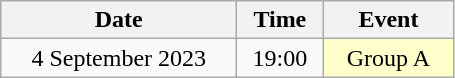<table class = "wikitable" style="text-align:center;">
<tr>
<th width=150>Date</th>
<th width=50>Time</th>
<th width=80>Event</th>
</tr>
<tr>
<td>4 September 2023</td>
<td>19:00</td>
<td bgcolor=ffffcc>Group A</td>
</tr>
</table>
